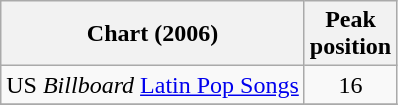<table class="wikitable">
<tr>
<th align="left">Chart (2006)</th>
<th align="left">Peak<br>position</th>
</tr>
<tr>
<td align="left">US <em>Billboard</em> <a href='#'>Latin Pop Songs</a></td>
<td style="text-align:center;">16</td>
</tr>
<tr>
</tr>
</table>
